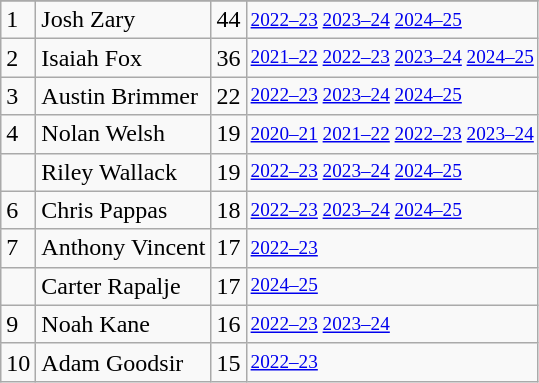<table class="wikitable">
<tr>
</tr>
<tr>
<td>1</td>
<td>Josh Zary</td>
<td>44</td>
<td style="font-size:80%;"><a href='#'>2022–23</a> <a href='#'>2023–24</a> <a href='#'>2024–25</a></td>
</tr>
<tr>
<td>2</td>
<td>Isaiah Fox</td>
<td>36</td>
<td style="font-size:80%;"><a href='#'>2021–22</a> <a href='#'>2022–23</a> <a href='#'>2023–24</a> <a href='#'>2024–25</a></td>
</tr>
<tr>
<td>3</td>
<td>Austin Brimmer</td>
<td>22</td>
<td style="font-size:80%;"><a href='#'>2022–23</a> <a href='#'>2023–24</a> <a href='#'>2024–25</a></td>
</tr>
<tr>
<td>4</td>
<td>Nolan Welsh</td>
<td>19</td>
<td style="font-size:80%;"><a href='#'>2020–21</a> <a href='#'>2021–22</a> <a href='#'>2022–23</a> <a href='#'>2023–24</a></td>
</tr>
<tr>
<td></td>
<td>Riley Wallack</td>
<td>19</td>
<td style="font-size:80%;"><a href='#'>2022–23</a> <a href='#'>2023–24</a> <a href='#'>2024–25</a></td>
</tr>
<tr>
<td>6</td>
<td>Chris Pappas</td>
<td>18</td>
<td style="font-size:80%;"><a href='#'>2022–23</a> <a href='#'>2023–24</a> <a href='#'>2024–25</a></td>
</tr>
<tr>
<td>7</td>
<td>Anthony Vincent</td>
<td>17</td>
<td style="font-size:80%;"><a href='#'>2022–23</a></td>
</tr>
<tr>
<td></td>
<td>Carter Rapalje</td>
<td>17</td>
<td style="font-size:80%;"><a href='#'>2024–25</a></td>
</tr>
<tr>
<td>9</td>
<td>Noah Kane</td>
<td>16</td>
<td style="font-size:80%;"><a href='#'>2022–23</a> <a href='#'>2023–24</a></td>
</tr>
<tr>
<td>10</td>
<td>Adam Goodsir</td>
<td>15</td>
<td style="font-size:80%;"><a href='#'>2022–23</a></td>
</tr>
</table>
